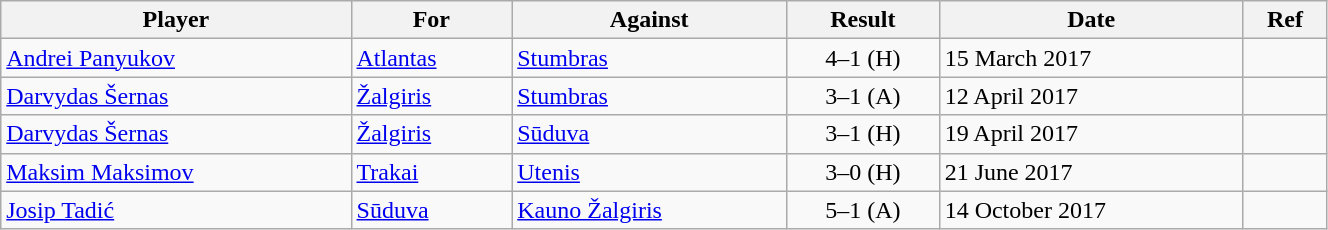<table class="wikitable sortable" style="width:70%;">
<tr>
<th>Player</th>
<th>For</th>
<th>Against</th>
<th>Result</th>
<th>Date</th>
<th>Ref</th>
</tr>
<tr>
<td> <a href='#'>Andrei Panyukov</a></td>
<td><a href='#'>Atlantas</a></td>
<td><a href='#'>Stumbras</a></td>
<td style="text-align:center;">4–1 (H)</td>
<td>15 March 2017</td>
<td style="text-align:center;"></td>
</tr>
<tr>
<td> <a href='#'>Darvydas Šernas</a></td>
<td><a href='#'>Žalgiris</a></td>
<td><a href='#'>Stumbras</a></td>
<td style="text-align:center;">3–1 (A)</td>
<td>12 April 2017</td>
<td style="text-align:center;"></td>
</tr>
<tr>
<td> <a href='#'>Darvydas Šernas</a></td>
<td><a href='#'>Žalgiris</a></td>
<td><a href='#'>Sūduva</a></td>
<td style="text-align:center;">3–1 (H)</td>
<td>19 April 2017</td>
<td style="text-align:center;"></td>
</tr>
<tr>
<td> <a href='#'>Maksim Maksimov</a></td>
<td><a href='#'>Trakai</a></td>
<td><a href='#'>Utenis</a></td>
<td style="text-align:center;">3–0 (H)</td>
<td>21 June 2017</td>
<td style="text-align:center;"></td>
</tr>
<tr>
<td> <a href='#'>Josip Tadić</a></td>
<td><a href='#'>Sūduva</a></td>
<td><a href='#'>Kauno Žalgiris</a></td>
<td style="text-align:center;">5–1 (A)</td>
<td>14 October 2017</td>
<td style="text-align:center;"></td>
</tr>
</table>
